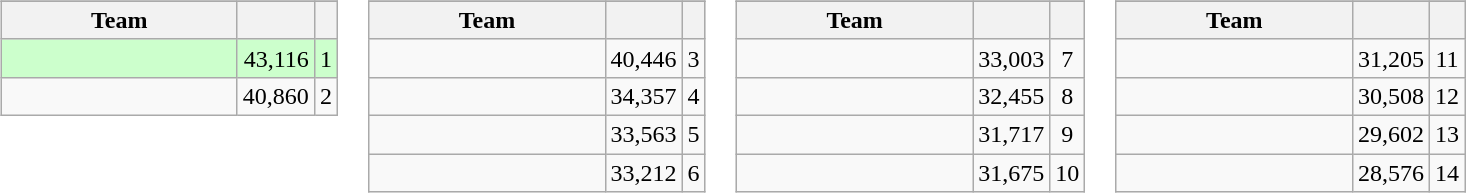<table>
<tr valign=top>
<td><br><table class="wikitable">
<tr>
</tr>
<tr>
<th width=150>Team</th>
<th></th>
<th></th>
</tr>
<tr style="background:#cfc;">
<td></td>
<td align=right>43,116</td>
<td align=center>1</td>
</tr>
<tr>
<td></td>
<td align=right>40,860</td>
<td align=center>2</td>
</tr>
</table>
</td>
<td><br><table class="wikitable">
<tr>
</tr>
<tr>
<th width=150>Team</th>
<th></th>
<th></th>
</tr>
<tr>
<td></td>
<td align=right>40,446</td>
<td align=center>3</td>
</tr>
<tr>
<td></td>
<td align=right>34,357</td>
<td align=center>4</td>
</tr>
<tr>
<td></td>
<td align=right>33,563</td>
<td align=center>5</td>
</tr>
<tr>
<td></td>
<td align=right>33,212</td>
<td align=center>6</td>
</tr>
</table>
</td>
<td><br><table class="wikitable">
<tr>
</tr>
<tr>
<th width=150>Team</th>
<th></th>
<th></th>
</tr>
<tr>
<td></td>
<td align=right>33,003</td>
<td align=center>7</td>
</tr>
<tr>
<td></td>
<td align=right>32,455</td>
<td align=center>8</td>
</tr>
<tr>
<td></td>
<td align=right>31,717</td>
<td align=center>9</td>
</tr>
<tr>
<td></td>
<td align=right>31,675</td>
<td align=center>10</td>
</tr>
</table>
</td>
<td><br><table class="wikitable">
<tr>
</tr>
<tr>
<th width=150>Team</th>
<th></th>
<th></th>
</tr>
<tr>
<td></td>
<td align=right>31,205</td>
<td align=center>11</td>
</tr>
<tr>
<td></td>
<td align=right>30,508</td>
<td align=center>12</td>
</tr>
<tr>
<td></td>
<td align=right>29,602</td>
<td align=center>13</td>
</tr>
<tr>
<td></td>
<td align=right>28,576</td>
<td align=center>14</td>
</tr>
</table>
</td>
</tr>
</table>
